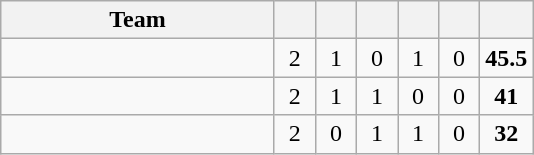<table class="wikitable" style="text-align:center;">
<tr>
<th style="width:175px;">Team</th>
<th width="20"></th>
<th width="20"></th>
<th width="20"></th>
<th width="20"></th>
<th width="20"></th>
<th width="20"></th>
</tr>
<tr>
<td style="text-align:left;"></td>
<td>2</td>
<td>1</td>
<td>0</td>
<td>1</td>
<td>0</td>
<td><strong>45.5</strong></td>
</tr>
<tr>
<td style="text-align:left;"></td>
<td>2</td>
<td>1</td>
<td>1</td>
<td>0</td>
<td>0</td>
<td><strong>41</strong></td>
</tr>
<tr>
<td style="text-align:left;"></td>
<td>2</td>
<td>0</td>
<td>1</td>
<td>1</td>
<td>0</td>
<td><strong>32</strong></td>
</tr>
</table>
